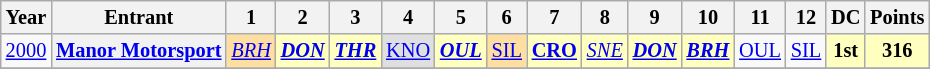<table class="wikitable" style="text-align:center; font-size:85%">
<tr>
<th>Year</th>
<th>Entrant</th>
<th>1</th>
<th>2</th>
<th>3</th>
<th>4</th>
<th>5</th>
<th>6</th>
<th>7</th>
<th>8</th>
<th>9</th>
<th>10</th>
<th>11</th>
<th>12</th>
<th>DC</th>
<th>Points</th>
</tr>
<tr>
<td><a href='#'>2000</a></td>
<th nowrap><a href='#'>Manor Motorsport</a></th>
<td style="background:#FFDF9F"><em><a href='#'>BRH</a></em><br></td>
<td style="background:#FFFFBF"><strong><em><a href='#'>DON</a></em></strong><br></td>
<td style="background:#FFFFBF"><strong><em><a href='#'>THR</a></em></strong><br></td>
<td style="background:#DFDFDF"><a href='#'>KNO</a><br></td>
<td style="background:#FFFFBF"><strong><em><a href='#'>OUL</a></em></strong><br></td>
<td style="background:#FFDF9F"><a href='#'>SIL</a><br></td>
<td style="background:#FFFFBF"><strong><a href='#'>CRO</a></strong><br></td>
<td style="background:#FFFFBF"><em><a href='#'>SNE</a></em><br></td>
<td style="background:#FFFFBF"><strong><em><a href='#'>DON</a></em></strong><br></td>
<td style="background:#FFFFBF"><strong><em><a href='#'>BRH</a></em></strong><br></td>
<td><a href='#'>OUL</a></td>
<td><a href='#'>SIL</a></td>
<th style="background:#FFFFBF">1st</th>
<th style="background:#FFFFBF">316</th>
</tr>
<tr>
</tr>
</table>
